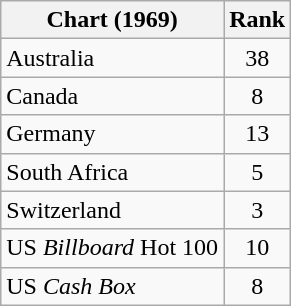<table class="wikitable sortable">
<tr>
<th>Chart (1969)</th>
<th style="text-align:center;">Rank</th>
</tr>
<tr>
<td>Australia</td>
<td style="text-align:center;">38</td>
</tr>
<tr>
<td>Canada</td>
<td style="text-align:center;">8</td>
</tr>
<tr>
<td>Germany</td>
<td align="center">13</td>
</tr>
<tr>
<td>South Africa</td>
<td align="center">5</td>
</tr>
<tr>
<td>Switzerland</td>
<td style="text-align:center;">3</td>
</tr>
<tr>
<td>US <em>Billboard</em> Hot 100</td>
<td style="text-align:center;">10</td>
</tr>
<tr>
<td>US <em>Cash Box</em></td>
<td style="text-align:center;">8</td>
</tr>
</table>
